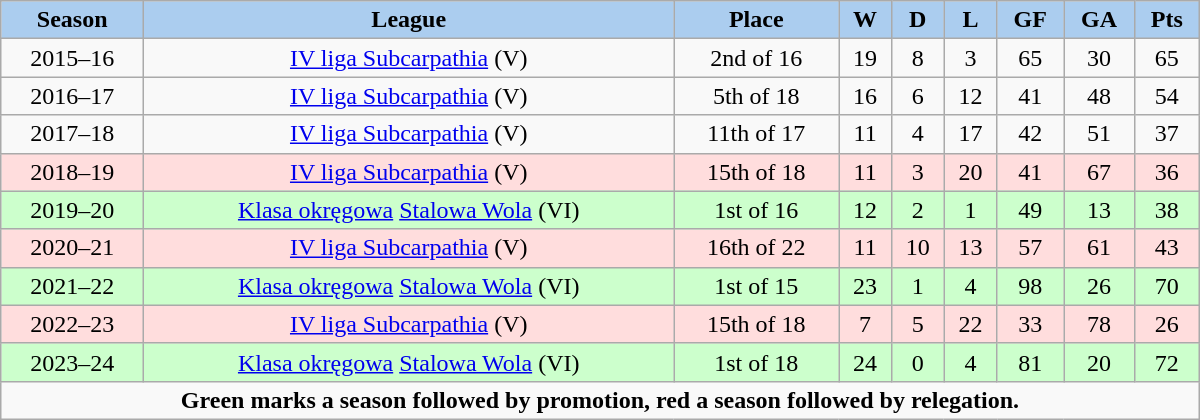<table class="wikitable" width="800px">
<tr>
<th style="background:#ABCDEF;">Season</th>
<th style="background:#ABCDEF;">League</th>
<th style="background:#ABCDEF;">Place</th>
<th style="background:#ABCDEF;">W</th>
<th style="background:#ABCDEF;">D</th>
<th style="background:#ABCDEF;">L</th>
<th style="background:#ABCDEF;">GF</th>
<th style="background:#ABCDEF;">GA</th>
<th style="background:#ABCDEF;">Pts</th>
</tr>
<tr align="center">
<td>2015–16</td>
<td><a href='#'>IV liga Subcarpathia</a> (V)</td>
<td>2nd of 16</td>
<td>19</td>
<td>8</td>
<td>3</td>
<td>65</td>
<td>30</td>
<td>65</td>
</tr>
<tr align="center">
<td>2016–17</td>
<td><a href='#'>IV liga Subcarpathia</a> (V)</td>
<td>5th of 18</td>
<td>16</td>
<td>6</td>
<td>12</td>
<td>41</td>
<td>48</td>
<td>54</td>
</tr>
<tr align="center">
<td>2017–18</td>
<td><a href='#'>IV liga Subcarpathia</a> (V)</td>
<td>11th of 17</td>
<td>11</td>
<td>4</td>
<td>17</td>
<td>42</td>
<td>51</td>
<td>37</td>
</tr>
<tr align="center" style="background:#fdd;">
<td>2018–19</td>
<td><a href='#'>IV liga Subcarpathia</a> (V)</td>
<td>15th of 18</td>
<td>11</td>
<td>3</td>
<td>20</td>
<td>41</td>
<td>67</td>
<td>36</td>
</tr>
<tr align="center" style="background:#ccffcc;">
<td>2019–20</td>
<td><a href='#'>Klasa okręgowa</a> <a href='#'>Stalowa Wola</a> (VI)</td>
<td>1st of 16</td>
<td>12</td>
<td>2</td>
<td>1</td>
<td>49</td>
<td>13</td>
<td>38</td>
</tr>
<tr align="center" style="background:#fdd;">
<td>2020–21</td>
<td><a href='#'>IV liga Subcarpathia</a> (V)</td>
<td>16th of 22</td>
<td>11</td>
<td>10</td>
<td>13</td>
<td>57</td>
<td>61</td>
<td>43</td>
</tr>
<tr align="center" style="background:#ccffcc;">
<td>2021–22</td>
<td><a href='#'>Klasa okręgowa</a> <a href='#'>Stalowa Wola</a> (VI)</td>
<td>1st of 15</td>
<td>23</td>
<td>1</td>
<td>4</td>
<td>98</td>
<td>26</td>
<td>70</td>
</tr>
<tr align="center" style="background:#fdd;">
<td>2022–23</td>
<td><a href='#'>IV liga Subcarpathia</a> (V)</td>
<td>15th of 18</td>
<td>7</td>
<td>5</td>
<td>22</td>
<td>33</td>
<td>78</td>
<td>26</td>
</tr>
<tr align="center" style="background:#ccffcc;">
<td>2023–24</td>
<td><a href='#'>Klasa okręgowa</a> <a href='#'>Stalowa Wola</a> (VI)</td>
<td>1st of 18</td>
<td>24</td>
<td>0</td>
<td>4</td>
<td>81</td>
<td>20</td>
<td>72</td>
</tr>
<tr align="center">
<td colspan="12" align="center"><strong>Green marks a season followed by promotion, red a season followed by relegation.</strong></td>
</tr>
</table>
